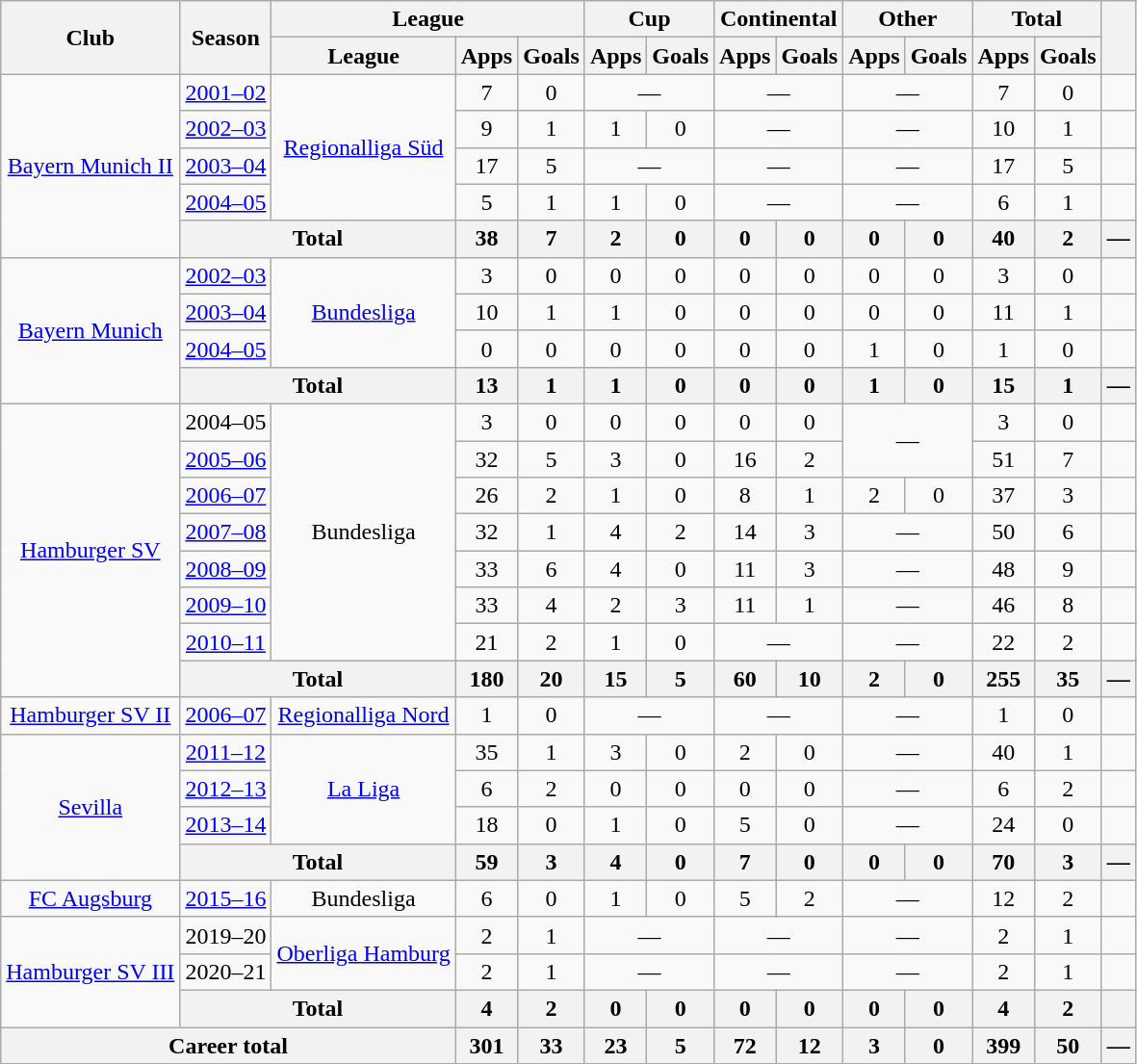<table class="wikitable" style="text-align:center">
<tr>
<th rowspan="2">Club</th>
<th rowspan="2">Season</th>
<th colspan="3">League</th>
<th colspan="2">Cup</th>
<th colspan="2">Continental</th>
<th colspan="2">Other</th>
<th colspan="2">Total</th>
<th rowspan="2"></th>
</tr>
<tr>
<th>League</th>
<th>Apps</th>
<th>Goals</th>
<th>Apps</th>
<th>Goals</th>
<th>Apps</th>
<th>Goals</th>
<th>Apps</th>
<th>Goals</th>
<th>Apps</th>
<th>Goals</th>
</tr>
<tr>
<td rowspan="5"><a href='#'>Bayern Munich II</a></td>
<td><a href='#'>2001–02</a></td>
<td rowspan="4"><a href='#'>Regionalliga Süd</a></td>
<td>7</td>
<td>0</td>
<td colspan="2">—</td>
<td colspan="2">—</td>
<td colspan="2">—</td>
<td>7</td>
<td>0</td>
<td></td>
</tr>
<tr>
<td><a href='#'>2002–03</a></td>
<td>9</td>
<td>1</td>
<td>1</td>
<td>0</td>
<td colspan="2">—</td>
<td colspan="2">—</td>
<td>10</td>
<td>1</td>
<td></td>
</tr>
<tr>
<td><a href='#'>2003–04</a></td>
<td>17</td>
<td>5</td>
<td colspan="2">—</td>
<td colspan="2">—</td>
<td colspan="2">—</td>
<td>17</td>
<td>5</td>
<td></td>
</tr>
<tr>
<td><a href='#'>2004–05</a></td>
<td>5</td>
<td>1</td>
<td>1</td>
<td>0</td>
<td colspan="2">—</td>
<td colspan="2">—</td>
<td>6</td>
<td>1</td>
<td></td>
</tr>
<tr>
<th colspan="2">Total</th>
<th>38</th>
<th>7</th>
<th>2</th>
<th>0</th>
<th>0</th>
<th>0</th>
<th>0</th>
<th>0</th>
<th>40</th>
<th>2</th>
<th>—</th>
</tr>
<tr>
<td rowspan="4"><a href='#'>Bayern Munich</a></td>
<td><a href='#'>2002–03</a></td>
<td rowspan="3"><a href='#'>Bundesliga</a></td>
<td>3</td>
<td>0</td>
<td>0</td>
<td>0</td>
<td>0</td>
<td>0</td>
<td>0</td>
<td>0</td>
<td>3</td>
<td>0</td>
<td></td>
</tr>
<tr>
<td><a href='#'>2003–04</a></td>
<td>10</td>
<td>1</td>
<td>1</td>
<td>0</td>
<td>0</td>
<td>0</td>
<td>0</td>
<td>0</td>
<td>11</td>
<td>1</td>
<td></td>
</tr>
<tr>
<td><a href='#'>2004–05</a></td>
<td>0</td>
<td>0</td>
<td>0</td>
<td>0</td>
<td>0</td>
<td>0</td>
<td>1</td>
<td>0</td>
<td>1</td>
<td>0</td>
<td></td>
</tr>
<tr>
<th colspan="2">Total</th>
<th>13</th>
<th>1</th>
<th>1</th>
<th>0</th>
<th>0</th>
<th>0</th>
<th>1</th>
<th>0</th>
<th>15</th>
<th>1</th>
<th>—</th>
</tr>
<tr>
<td rowspan="8"><a href='#'>Hamburger SV</a></td>
<td>2004–05</td>
<td rowspan="7">Bundesliga</td>
<td>3</td>
<td>0</td>
<td>0</td>
<td>0</td>
<td>0</td>
<td>0</td>
<td colspan="2" rowspan="2">—</td>
<td>3</td>
<td>0</td>
<td></td>
</tr>
<tr>
<td><a href='#'>2005–06</a></td>
<td>32</td>
<td>5</td>
<td>3</td>
<td>0</td>
<td>16</td>
<td>2</td>
<td>51</td>
<td>7</td>
<td></td>
</tr>
<tr>
<td><a href='#'>2006–07</a></td>
<td>26</td>
<td>2</td>
<td>1</td>
<td>0</td>
<td>8</td>
<td>1</td>
<td>2</td>
<td>0</td>
<td>37</td>
<td>3</td>
<td></td>
</tr>
<tr>
<td><a href='#'>2007–08</a></td>
<td>32</td>
<td>1</td>
<td>4</td>
<td>2</td>
<td>14</td>
<td>3</td>
<td colspan="2">—</td>
<td>50</td>
<td>6</td>
<td></td>
</tr>
<tr>
<td><a href='#'>2008–09</a></td>
<td>33</td>
<td>6</td>
<td>4</td>
<td>0</td>
<td>11</td>
<td>3</td>
<td colspan="2">—</td>
<td>48</td>
<td>9</td>
<td></td>
</tr>
<tr>
<td><a href='#'>2009–10</a></td>
<td>33</td>
<td>4</td>
<td>2</td>
<td>3</td>
<td>11</td>
<td>1</td>
<td colspan="2">—</td>
<td>46</td>
<td>8</td>
<td></td>
</tr>
<tr>
<td><a href='#'>2010–11</a></td>
<td>21</td>
<td>2</td>
<td>1</td>
<td>0</td>
<td colspan="2">—</td>
<td colspan="2">—</td>
<td>22</td>
<td>2</td>
<td></td>
</tr>
<tr>
<th colspan="2">Total</th>
<th>180</th>
<th>20</th>
<th>15</th>
<th>5</th>
<th>60</th>
<th>10</th>
<th>2</th>
<th>0</th>
<th>255</th>
<th>35</th>
<th>—</th>
</tr>
<tr>
<td><a href='#'>Hamburger SV II</a></td>
<td><a href='#'>2006–07</a></td>
<td><a href='#'>Regionalliga Nord</a></td>
<td>1</td>
<td>0</td>
<td colspan="2">—</td>
<td colspan="2">—</td>
<td colspan="2">—</td>
<td>1</td>
<td>0</td>
<td></td>
</tr>
<tr>
<td rowspan="4"><a href='#'>Sevilla</a></td>
<td><a href='#'>2011–12</a></td>
<td rowspan="3"><a href='#'>La Liga</a></td>
<td>35</td>
<td>1</td>
<td>3</td>
<td>0</td>
<td>2</td>
<td>0</td>
<td colspan="2">—</td>
<td>40</td>
<td>1</td>
<td></td>
</tr>
<tr>
<td><a href='#'>2012–13</a></td>
<td>6</td>
<td>2</td>
<td>0</td>
<td>0</td>
<td>0</td>
<td>0</td>
<td colspan="2">—</td>
<td>6</td>
<td>2</td>
<td></td>
</tr>
<tr>
<td><a href='#'>2013–14</a></td>
<td>18</td>
<td>0</td>
<td>1</td>
<td>0</td>
<td>5</td>
<td>0</td>
<td colspan="2">—</td>
<td>24</td>
<td>0</td>
<td></td>
</tr>
<tr>
<th colspan="2">Total</th>
<th>59</th>
<th>3</th>
<th>4</th>
<th>0</th>
<th>7</th>
<th>0</th>
<th>0</th>
<th>0</th>
<th>70</th>
<th>3</th>
<th>—</th>
</tr>
<tr>
<td><a href='#'>FC Augsburg</a></td>
<td><a href='#'>2015–16</a></td>
<td>Bundesliga</td>
<td>6</td>
<td>0</td>
<td>1</td>
<td>0</td>
<td>5</td>
<td>2</td>
<td colspan="2">—</td>
<td>12</td>
<td>2</td>
<td></td>
</tr>
<tr>
<td rowspan="3"><a href='#'>Hamburger SV III</a></td>
<td>2019–20</td>
<td rowspan="2"><a href='#'>Oberliga Hamburg</a></td>
<td>2</td>
<td>1</td>
<td colspan="2">—</td>
<td colspan="2">—</td>
<td colspan="2">—</td>
<td>2</td>
<td>1</td>
<td></td>
</tr>
<tr>
<td>2020–21</td>
<td>2</td>
<td>1</td>
<td colspan="2">—</td>
<td colspan="2">—</td>
<td colspan="2">—</td>
<td>2</td>
<td>1</td>
<td></td>
</tr>
<tr>
<th colspan="2">Total</th>
<th>4</th>
<th>2</th>
<th>0</th>
<th>0</th>
<th>0</th>
<th>0</th>
<th>0</th>
<th>0</th>
<th>4</th>
<th>2</th>
<th></th>
</tr>
<tr>
<th colspan="3">Career total</th>
<th>301</th>
<th>33</th>
<th>23</th>
<th>5</th>
<th>72</th>
<th>12</th>
<th>3</th>
<th>0</th>
<th>399</th>
<th>50</th>
<th>—</th>
</tr>
</table>
